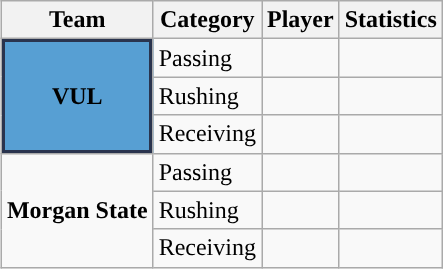<table class="wikitable" style="float: right;">
<tr>
<th>Team</th>
<th>Category</th>
<th>Player</th>
<th>Statistics</th>
</tr>
<tr>
<td rowspan=3 style="background-color:#579FD3;color:#000000;box-shadow: inset 2px 2px 0 #2A344E, inset -2px -2px 0 #2A344E; text-align:center;"><strong>VUL</strong></td>
<td>Passing</td>
<td></td>
<td></td>
</tr>
<tr>
<td>Rushing</td>
<td></td>
<td></td>
</tr>
<tr>
<td>Receiving</td>
<td></td>
<td></td>
</tr>
<tr>
<td rowspan=3><strong>Morgan State</strong></td>
<td>Passing</td>
<td></td>
<td></td>
</tr>
<tr>
<td>Rushing</td>
<td></td>
<td></td>
</tr>
<tr>
<td>Receiving</td>
<td></td>
<td></td>
</tr>
</table>
